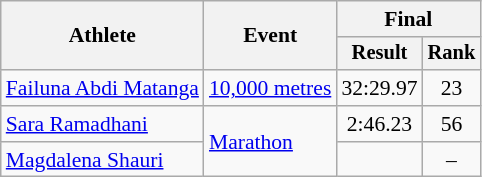<table class="wikitable" style="font-size:90%">
<tr>
<th rowspan="2">Athlete</th>
<th rowspan="2">Event</th>
<th colspan="2">Final</th>
</tr>
<tr style="font-size:95%">
<th>Result</th>
<th>Rank</th>
</tr>
<tr style=text-align:center>
<td style=text-align:left><a href='#'>Failuna Abdi Matanga</a></td>
<td style=text-align:left><a href='#'>10,000 metres</a></td>
<td>32:29.97</td>
<td>23</td>
</tr>
<tr style=text-align:center>
<td style=text-align:left><a href='#'>Sara Ramadhani</a></td>
<td style=text-align:left rowspan=2><a href='#'>Marathon</a></td>
<td>2:46.23</td>
<td>56</td>
</tr>
<tr style=text-align:center>
<td style=text-align:left><a href='#'>Magdalena Shauri</a></td>
<td></td>
<td>–</td>
</tr>
</table>
